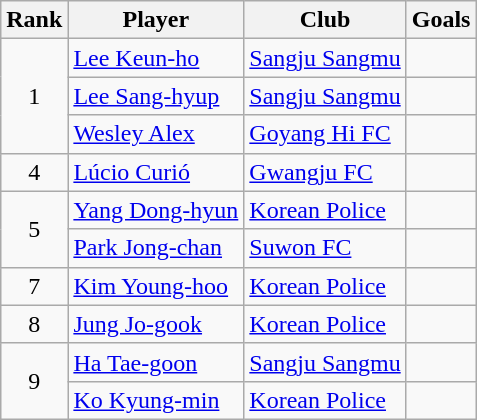<table class="wikitable">
<tr>
<th>Rank</th>
<th>Player</th>
<th>Club</th>
<th>Goals</th>
</tr>
<tr>
<td align=center rowspan=3>1</td>
<td> <a href='#'>Lee Keun-ho</a></td>
<td><a href='#'>Sangju Sangmu</a></td>
<td></td>
</tr>
<tr>
<td> <a href='#'>Lee Sang-hyup</a></td>
<td><a href='#'>Sangju Sangmu</a></td>
<td></td>
</tr>
<tr>
<td> <a href='#'>Wesley Alex</a></td>
<td><a href='#'>Goyang Hi FC</a></td>
<td></td>
</tr>
<tr>
<td align=center rowspan=1>4</td>
<td> <a href='#'>Lúcio Curió</a></td>
<td><a href='#'>Gwangju FC</a></td>
<td></td>
</tr>
<tr>
<td align=center rowspan=2>5</td>
<td> <a href='#'>Yang Dong-hyun</a></td>
<td><a href='#'>Korean Police</a></td>
<td></td>
</tr>
<tr>
<td> <a href='#'>Park Jong-chan</a></td>
<td><a href='#'>Suwon FC</a></td>
<td></td>
</tr>
<tr>
<td align=center rowspan=1>7</td>
<td> <a href='#'>Kim Young-hoo</a></td>
<td><a href='#'>Korean Police</a></td>
<td></td>
</tr>
<tr>
<td align=center rowspan=1>8</td>
<td> <a href='#'>Jung Jo-gook</a></td>
<td><a href='#'>Korean Police</a></td>
<td></td>
</tr>
<tr>
<td align=center rowspan=2>9</td>
<td> <a href='#'>Ha Tae-goon</a></td>
<td><a href='#'>Sangju Sangmu</a></td>
<td></td>
</tr>
<tr>
<td> <a href='#'>Ko Kyung-min</a></td>
<td><a href='#'>Korean Police</a></td>
<td></td>
</tr>
</table>
